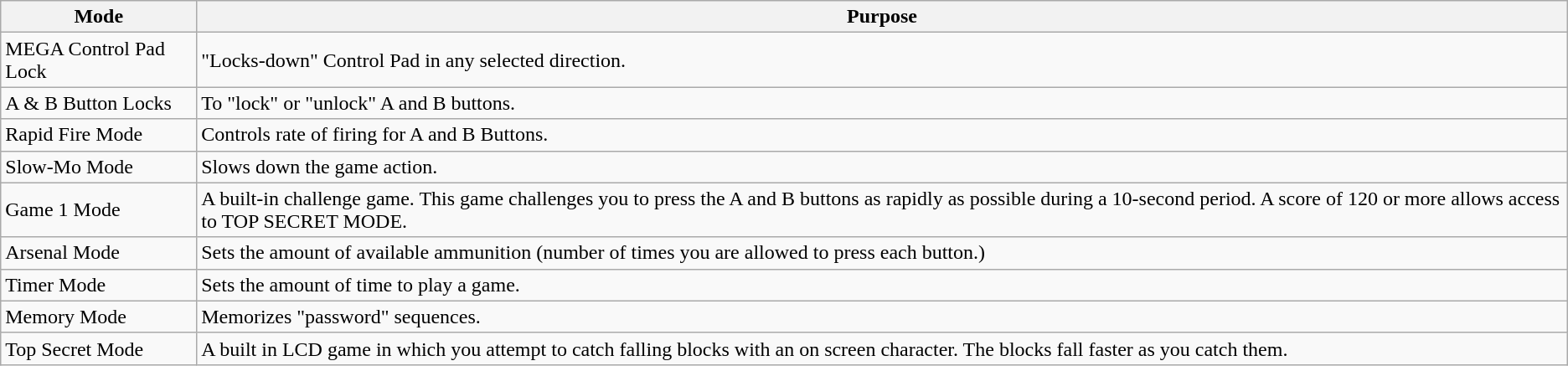<table class="wikitable">
<tr>
<th>Mode</th>
<th>Purpose</th>
</tr>
<tr>
<td>MEGA Control Pad Lock</td>
<td>"Locks-down" Control Pad in any selected direction.</td>
</tr>
<tr>
<td>A & B Button Locks</td>
<td>To "lock" or "unlock" A and B buttons.</td>
</tr>
<tr>
<td>Rapid Fire Mode</td>
<td>Controls rate of firing for A and B Buttons.</td>
</tr>
<tr>
<td>Slow-Mo Mode</td>
<td>Slows down the game action.</td>
</tr>
<tr>
<td>Game 1 Mode</td>
<td>A built-in challenge game. This game challenges you to press the A and B buttons as rapidly as possible during a 10-second period. A score of 120 or more allows access to TOP SECRET MODE.</td>
</tr>
<tr>
<td>Arsenal Mode</td>
<td>Sets the amount of available ammunition (number of times you are allowed to press each button.)</td>
</tr>
<tr>
<td>Timer Mode</td>
<td>Sets the amount of time to play a game.</td>
</tr>
<tr>
<td>Memory Mode</td>
<td>Memorizes "password" sequences.</td>
</tr>
<tr>
<td>Top Secret Mode</td>
<td>A built in LCD game in which you attempt to catch falling blocks with an on screen character. The blocks fall faster as you catch them.</td>
</tr>
</table>
